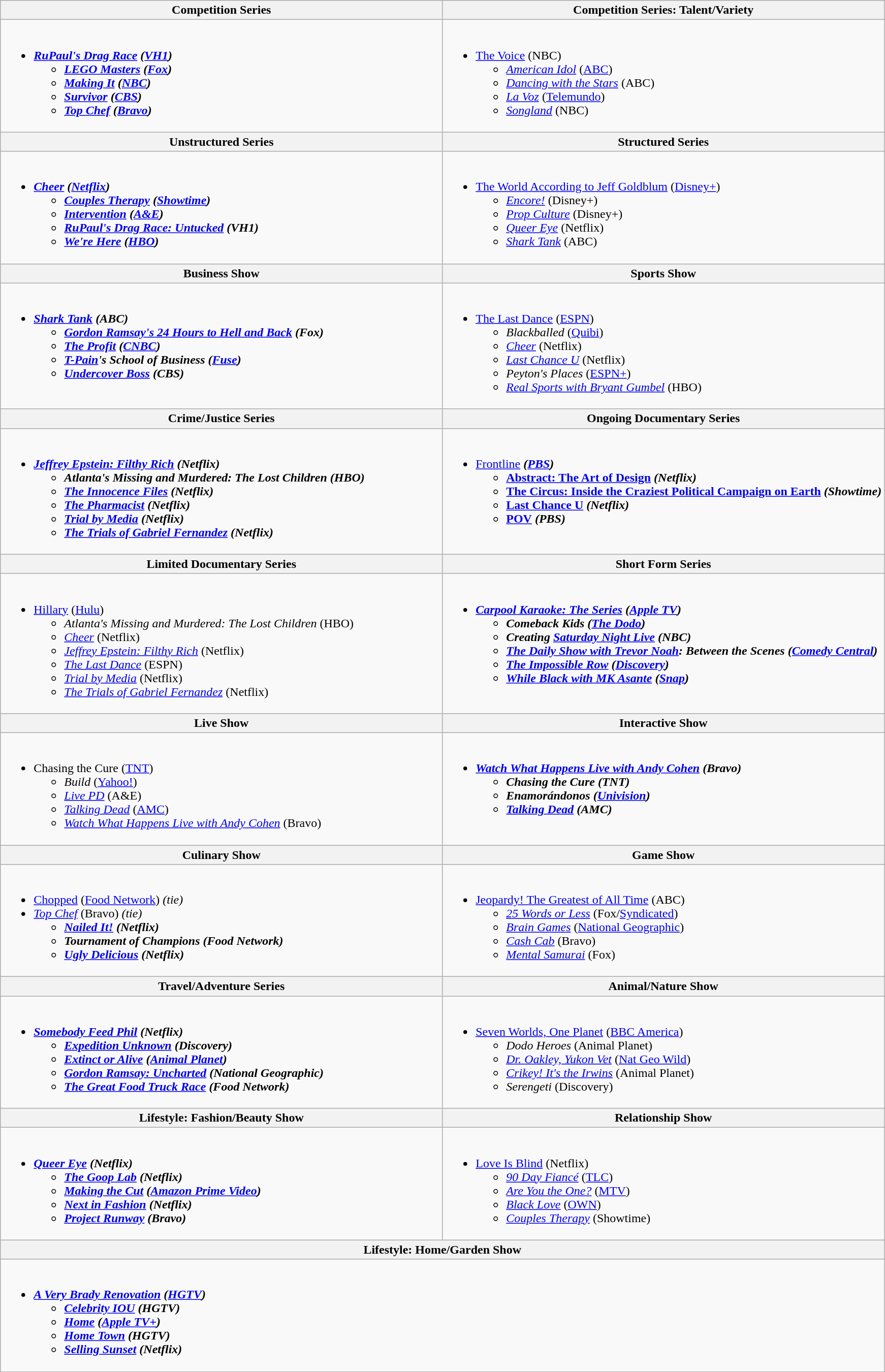<table class=wikitable>
<tr>
<th style="width:50%">Competition Series</th>
<th style="width:50%">Competition Series: Talent/Variety</th>
</tr>
<tr>
<td valign="top"><br><ul><li><strong><em><a href='#'>RuPaul's Drag Race</a><em> (<a href='#'>VH1</a>)<strong><ul><li></em><a href='#'>LEGO Masters</a><em> (<a href='#'>Fox</a>)</li><li></em><a href='#'>Making It</a><em> (<a href='#'>NBC</a>)</li><li></em><a href='#'>Survivor</a><em> (<a href='#'>CBS</a>)</li><li></em><a href='#'>Top Chef</a><em> (<a href='#'>Bravo</a>)</li></ul></li></ul></td>
<td valign="top"><br><ul><li></em></strong><a href='#'>The Voice</a></em> (NBC)</strong><ul><li><em><a href='#'>American Idol</a></em> (<a href='#'>ABC</a>)</li><li><em><a href='#'>Dancing with the Stars</a></em> (ABC)</li><li><em><a href='#'>La Voz</a></em> (<a href='#'>Telemundo</a>)</li><li><em><a href='#'>Songland</a></em> (NBC)</li></ul></li></ul></td>
</tr>
<tr>
<th style="width:50%">Unstructured Series</th>
<th style="width:50%">Structured Series</th>
</tr>
<tr>
<td valign="top"><br><ul><li><strong><em><a href='#'>Cheer</a><em> (<a href='#'>Netflix</a>)<strong><ul><li></em><a href='#'>Couples Therapy</a><em> (<a href='#'>Showtime</a>)</li><li></em><a href='#'>Intervention</a><em> (<a href='#'>A&E</a>)</li><li></em><a href='#'>RuPaul's Drag Race: Untucked</a><em> (VH1)</li><li></em><a href='#'>We're Here</a><em> (<a href='#'>HBO</a>)</li></ul></li></ul></td>
<td valign="top"><br><ul><li></em></strong><a href='#'>The World According to Jeff Goldblum</a></em> (<a href='#'>Disney+</a>)</strong><ul><li><em><a href='#'>Encore!</a></em> (Disney+)</li><li><em><a href='#'>Prop Culture</a></em> (Disney+)</li><li><em><a href='#'>Queer Eye</a></em> (Netflix)</li><li><em><a href='#'>Shark Tank</a></em> (ABC)</li></ul></li></ul></td>
</tr>
<tr>
<th style="width:50%">Business Show</th>
<th style="width:50%">Sports Show</th>
</tr>
<tr>
<td valign="top"><br><ul><li><strong><em><a href='#'>Shark Tank</a><em> (ABC)<strong><ul><li></em><a href='#'>Gordon Ramsay's 24 Hours to Hell and Back</a><em> (Fox)</li><li></em><a href='#'>The Profit</a><em> (<a href='#'>CNBC</a>)</li><li></em><a href='#'>T-Pain</a>'s School of Business<em> (<a href='#'>Fuse</a>)</li><li></em><a href='#'>Undercover Boss</a><em> (CBS)</li></ul></li></ul></td>
<td valign="top"><br><ul><li></em></strong><a href='#'>The Last Dance</a></em> (<a href='#'>ESPN</a>)</strong><ul><li><em>Blackballed</em> (<a href='#'>Quibi</a>)</li><li><em><a href='#'>Cheer</a></em> (Netflix)</li><li><em><a href='#'>Last Chance U</a></em> (Netflix)</li><li><em>Peyton's Places</em> (<a href='#'>ESPN+</a>)</li><li><em><a href='#'>Real Sports with Bryant Gumbel</a></em> (HBO)</li></ul></li></ul></td>
</tr>
<tr>
<th style="width:50%">Crime/Justice Series</th>
<th style="width:50%">Ongoing Documentary Series</th>
</tr>
<tr>
<td valign="top"><br><ul><li><strong><em><a href='#'>Jeffrey Epstein: Filthy Rich</a><em> (Netflix)<strong><ul><li></em>Atlanta's Missing and Murdered: The Lost Children<em> (HBO)</li><li></em><a href='#'>The Innocence Files</a><em> (Netflix)</li><li></em><a href='#'>The Pharmacist</a><em> (Netflix)</li><li></em><a href='#'>Trial by Media</a><em> (Netflix)</li><li></em><a href='#'>The Trials of Gabriel Fernandez</a><em> (Netflix)</li></ul></li></ul></td>
<td valign="top"><br><ul><li></em></strong><a href='#'>Frontline</a><strong><em> (<a href='#'>PBS</a>)<ul><li></em><a href='#'>Abstract: The Art of Design</a><em> (Netflix)</li><li></em><a href='#'>The Circus: Inside the Craziest Political Campaign on Earth</a><em> (Showtime)</li><li></em><a href='#'>Last Chance U</a><em> (Netflix)</li><li></em><a href='#'>POV</a><em> (PBS)</li></ul></li></ul></td>
</tr>
<tr>
<th style="width:50%">Limited Documentary Series</th>
<th style="width:50%">Short Form Series</th>
</tr>
<tr>
<td valign="top"><br><ul><li></em></strong><a href='#'>Hillary</a></em> (<a href='#'>Hulu</a>)</strong><ul><li><em>Atlanta's Missing and Murdered: The Lost Children</em> (HBO)</li><li><em><a href='#'>Cheer</a></em> (Netflix)</li><li><em><a href='#'>Jeffrey Epstein: Filthy Rich</a></em> (Netflix)</li><li><em><a href='#'>The Last Dance</a></em> (ESPN)</li><li><em><a href='#'>Trial by Media</a></em> (Netflix)</li><li><em><a href='#'>The Trials of Gabriel Fernandez</a></em> (Netflix)</li></ul></li></ul></td>
<td valign="top"><br><ul><li><strong><em><a href='#'>Carpool Karaoke: The Series</a><em> (<a href='#'>Apple TV</a>)<strong><ul><li></em>Comeback Kids<em> (<a href='#'>The Dodo</a>)</li><li></em>Creating <a href='#'>Saturday Night Live</a><em> (NBC)</li><li></em><a href='#'>The Daily Show with Trevor Noah</a>: Between the Scenes<em> (<a href='#'>Comedy Central</a>)</li><li></em><a href='#'>The Impossible Row</a><em> (<a href='#'>Discovery</a>)</li><li></em><a href='#'>While Black with MK Asante</a><em> (<a href='#'>Snap</a>)</li></ul></li></ul></td>
</tr>
<tr>
<th style="width:50%">Live Show</th>
<th style="width:50%">Interactive Show</th>
</tr>
<tr>
<td valign="top"><br><ul><li></em></strong>Chasing the Cure</em> (<a href='#'>TNT</a>)</strong><ul><li><em>Build</em> (<a href='#'>Yahoo!</a>)</li><li><em><a href='#'>Live PD</a></em> (A&E)</li><li><em><a href='#'>Talking Dead</a></em> (<a href='#'>AMC</a>)</li><li><em><a href='#'>Watch What Happens Live with Andy Cohen</a></em> (Bravo)</li></ul></li></ul></td>
<td valign="top"><br><ul><li><strong><em><a href='#'>Watch What Happens Live with Andy Cohen</a><em> (Bravo)<strong><ul><li></em>Chasing the Cure<em> (TNT)</li><li></em>Enamorándonos<em> (<a href='#'>Univision</a>)</li><li></em><a href='#'>Talking Dead</a><em> (AMC)</li></ul></li></ul></td>
</tr>
<tr>
<th style="width:50%">Culinary Show</th>
<th style="width:50%">Game Show</th>
</tr>
<tr>
<td valign="top"><br><ul><li></em></strong><a href='#'>Chopped</a></em> (<a href='#'>Food Network</a>) <em>(tie)<strong><em></li><li></em></strong><a href='#'>Top Chef</a></em> (Bravo) <em>(tie)<strong><em><ul><li></em><a href='#'>Nailed It!</a><em> (Netflix)</li><li></em>Tournament of Champions<em> (Food Network)</li><li></em><a href='#'>Ugly Delicious</a><em> (Netflix)</li></ul></li></ul></td>
<td valign="top"><br><ul><li></em></strong><a href='#'>Jeopardy! The Greatest of All Time</a></em> (ABC)</strong><ul><li><em><a href='#'>25 Words or Less</a></em> (Fox/<a href='#'>Syndicated</a>)</li><li><em><a href='#'>Brain Games</a></em> (<a href='#'>National Geographic</a>)</li><li><em><a href='#'>Cash Cab</a></em> (Bravo)</li><li><em><a href='#'>Mental Samurai</a></em> (Fox)</li></ul></li></ul></td>
</tr>
<tr>
<th style="width:50%">Travel/Adventure Series</th>
<th style="width:50%">Animal/Nature Show</th>
</tr>
<tr>
<td valign="top"><br><ul><li><strong><em><a href='#'>Somebody Feed Phil</a><em> (Netflix)<strong><ul><li></em><a href='#'>Expedition Unknown</a><em> (Discovery)</li><li></em><a href='#'>Extinct or Alive</a><em> (<a href='#'>Animal Planet</a>)</li><li></em><a href='#'>Gordon Ramsay: Uncharted</a><em> (National Geographic)</li><li></em><a href='#'>The Great Food Truck Race</a><em> (Food Network)</li></ul></li></ul></td>
<td valign="top"><br><ul><li></em></strong><a href='#'>Seven Worlds, One Planet</a></em> (<a href='#'>BBC America</a>)</strong><ul><li><em>Dodo Heroes</em> (Animal Planet)</li><li><em><a href='#'>Dr. Oakley, Yukon Vet</a></em> (<a href='#'>Nat Geo Wild</a>)</li><li><em><a href='#'>Crikey! It's the Irwins</a></em> (Animal Planet)</li><li><em>Serengeti</em> (Discovery)</li></ul></li></ul></td>
</tr>
<tr>
<th style="width:50%">Lifestyle: Fashion/Beauty Show</th>
<th style="width:50%">Relationship Show</th>
</tr>
<tr>
<td valign="top"><br><ul><li><strong><em><a href='#'>Queer Eye</a><em> (Netflix)<strong><ul><li></em><a href='#'>The Goop Lab</a><em> (Netflix)</li><li></em><a href='#'>Making the Cut</a><em> (<a href='#'>Amazon Prime Video</a>)</li><li></em><a href='#'>Next in Fashion</a><em> (Netflix)</li><li></em><a href='#'>Project Runway</a><em> (Bravo)</li></ul></li></ul></td>
<td valign="top"><br><ul><li></em></strong><a href='#'>Love Is Blind</a></em> (Netflix)</strong><ul><li><em><a href='#'>90 Day Fiancé</a></em> (<a href='#'>TLC</a>)</li><li><em><a href='#'>Are You the One?</a></em> (<a href='#'>MTV</a>)</li><li><em><a href='#'>Black Love</a></em> (<a href='#'>OWN</a>)</li><li><em><a href='#'>Couples Therapy</a></em> (Showtime)</li></ul></li></ul></td>
</tr>
<tr>
<th style="width:50%" colspan="2">Lifestyle: Home/Garden Show</th>
</tr>
<tr>
<td valign="top" colspan="2"><br><ul><li><strong><em><a href='#'>A Very Brady Renovation</a><em> (<a href='#'>HGTV</a>)<strong><ul><li></em><a href='#'>Celebrity IOU</a><em> (HGTV)</li><li></em><a href='#'>Home</a><em> (<a href='#'>Apple TV+</a>)</li><li></em><a href='#'>Home Town</a><em> (HGTV)</li><li></em><a href='#'>Selling Sunset</a><em> (Netflix)</li></ul></li></ul></td>
</tr>
</table>
